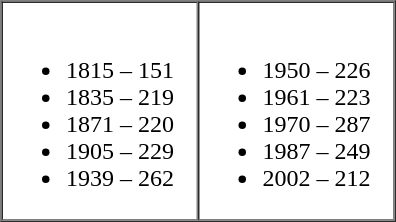<table border="1" cellpadding="2" cellspacing="0">
<tr>
<td valign="top" width="125"><br><ul><li>1815 – 151</li><li>1835 – 219</li><li>1871 – 220</li><li>1905 – 229</li><li>1939 – 262</li></ul></td>
<td valign="top" width="125"><br><ul><li>1950 – 226</li><li>1961 – 223</li><li>1970 – 287</li><li>1987 – 249</li><li>2002 – 212</li></ul></td>
</tr>
</table>
